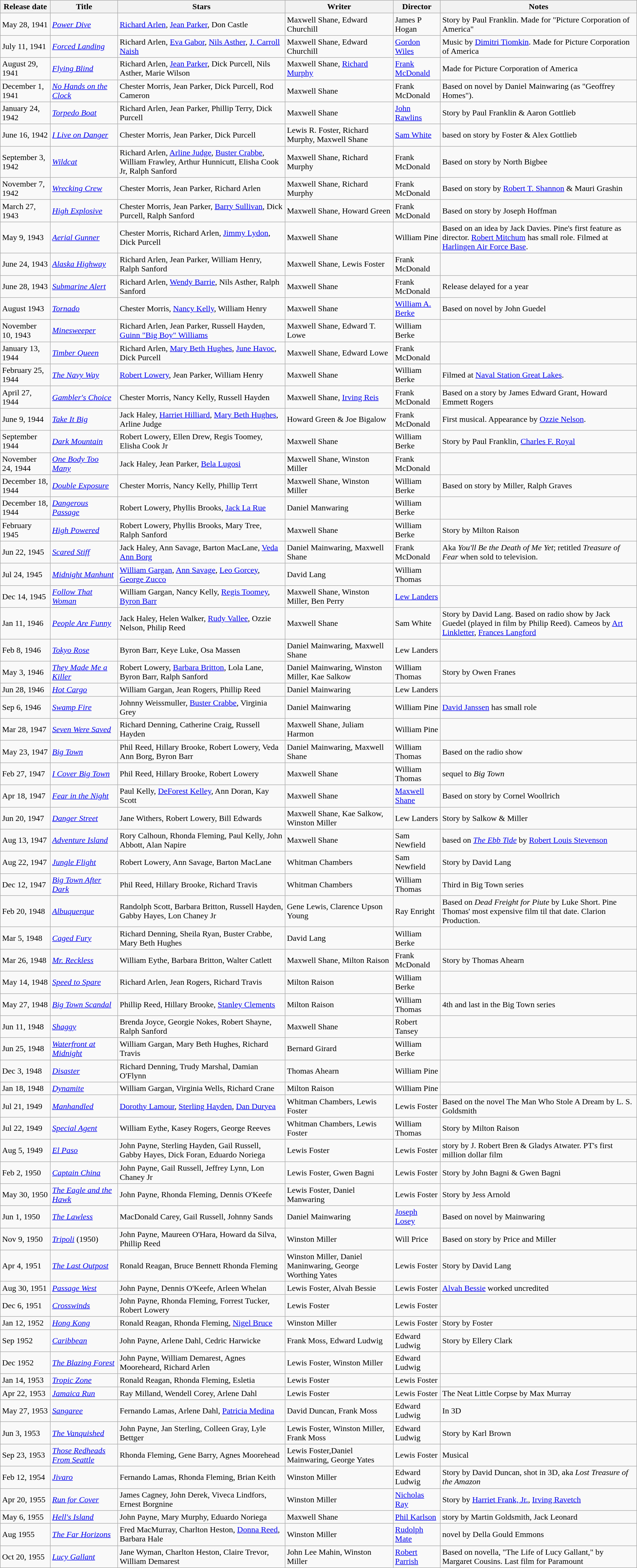<table class="wikitable sortable plainrowheaders">
<tr>
<th scope="col">Release date</th>
<th scope="col">Title</th>
<th scope="col">Stars</th>
<th scope="col">Writer</th>
<th scope="col">Director</th>
<th scope="col" class="unsortable">Notes</th>
</tr>
<tr>
<td>May 28, 1941</td>
<td><em><a href='#'>Power Dive</a></em></td>
<td><a href='#'>Richard Arlen</a>, <a href='#'>Jean Parker</a>, Don Castle</td>
<td>Maxwell Shane, Edward Churchill</td>
<td>James P Hogan</td>
<td>Story by Paul Franklin. Made for "Picture Corporation of America"</td>
</tr>
<tr>
<td>July 11, 1941</td>
<td><em><a href='#'>Forced Landing</a></em></td>
<td>Richard Arlen, <a href='#'>Eva Gabor</a>, <a href='#'>Nils Asther</a>, <a href='#'>J. Carroll Naish</a></td>
<td>Maxwell Shane, Edward Churchill</td>
<td><a href='#'>Gordon Wiles</a></td>
<td>Music by <a href='#'>Dimitri Tiomkin</a>. Made for Picture Corporation of America</td>
</tr>
<tr>
<td>August 29, 1941</td>
<td><em><a href='#'>Flying Blind</a></em></td>
<td>Richard Arlen, <a href='#'>Jean Parker</a>, Dick Purcell, Nils Asther, Marie Wilson</td>
<td>Maxwell Shane, <a href='#'>Richard Murphy</a></td>
<td><a href='#'>Frank McDonald</a></td>
<td>Made for Picture Corporation of America</td>
</tr>
<tr>
<td>December 1, 1941</td>
<td><em><a href='#'>No Hands on the Clock </a></em></td>
<td>Chester Morris, Jean Parker, Dick Purcell, Rod Cameron</td>
<td>Maxwell Shane</td>
<td>Frank McDonald</td>
<td>Based on novel by Daniel Mainwaring (as "Geoffrey Homes").</td>
</tr>
<tr>
<td>January 24, 1942</td>
<td><em><a href='#'>Torpedo Boat</a></em></td>
<td>Richard Arlen, Jean Parker, Phillip Terry, Dick Purcell</td>
<td>Maxwell Shane</td>
<td><a href='#'>John Rawlins</a></td>
<td>Story by Paul Franklin & Aaron Gottlieb</td>
</tr>
<tr>
<td>June 16, 1942</td>
<td><em><a href='#'>I Live on Danger</a></em></td>
<td>Chester Morris, Jean Parker, Dick Purcell</td>
<td>Lewis R. Foster, Richard Murphy, Maxwell Shane</td>
<td><a href='#'>Sam White</a></td>
<td>based on story by Foster & Alex Gottlieb</td>
</tr>
<tr>
<td>September 3, 1942</td>
<td><em><a href='#'>Wildcat</a></em></td>
<td>Richard Arlen, <a href='#'>Arline Judge</a>, <a href='#'>Buster Crabbe</a>, William Frawley, Arthur Hunnicutt, Elisha Cook Jr, Ralph Sanford</td>
<td>Maxwell Shane, Richard Murphy</td>
<td>Frank McDonald</td>
<td>Based on story by North Bigbee</td>
</tr>
<tr>
<td>November 7, 1942</td>
<td><em><a href='#'>Wrecking Crew</a></em></td>
<td>Chester Morris, Jean Parker, Richard Arlen</td>
<td>Maxwell Shane, Richard Murphy</td>
<td>Frank McDonald</td>
<td>Based on story by <a href='#'>Robert T. Shannon</a> & Mauri Grashin</td>
</tr>
<tr>
<td>March 27, 1943</td>
<td><em><a href='#'>High Explosive</a></em></td>
<td>Chester Morris, Jean Parker, <a href='#'>Barry Sullivan</a>, Dick Purcell, Ralph Sanford</td>
<td>Maxwell Shane, Howard Green</td>
<td>Frank McDonald</td>
<td>Based on story by Joseph Hoffman</td>
</tr>
<tr>
<td>May 9, 1943</td>
<td><em><a href='#'>Aerial Gunner</a></em></td>
<td>Chester Morris, Richard Arlen, <a href='#'>Jimmy Lydon</a>, Dick Purcell</td>
<td>Maxwell Shane</td>
<td>William Pine</td>
<td>Based on an idea by Jack Davies. Pine's first feature as director. <a href='#'>Robert Mitchum</a> has small role. Filmed at <a href='#'>Harlingen Air Force Base</a>.</td>
</tr>
<tr>
<td>June 24, 1943</td>
<td><em><a href='#'>Alaska Highway</a></em></td>
<td>Richard Arlen, Jean Parker, William Henry, Ralph Sanford</td>
<td>Maxwell Shane, Lewis Foster</td>
<td>Frank McDonald</td>
<td></td>
</tr>
<tr>
<td>June 28, 1943</td>
<td><em><a href='#'>Submarine Alert</a></em></td>
<td>Richard Arlen, <a href='#'>Wendy Barrie</a>, Nils Asther, Ralph Sanford</td>
<td>Maxwell Shane</td>
<td>Frank McDonald</td>
<td>Release delayed for a year</td>
</tr>
<tr>
<td>August 1943</td>
<td><em><a href='#'>Tornado</a></em></td>
<td>Chester Morris, <a href='#'>Nancy Kelly</a>, William Henry</td>
<td>Maxwell Shane</td>
<td><a href='#'>William A. Berke</a></td>
<td>Based on novel by John Guedel</td>
</tr>
<tr>
<td>November 10, 1943</td>
<td><em><a href='#'>Minesweeper</a></em></td>
<td>Richard Arlen, Jean Parker, Russell Hayden, <a href='#'>Guinn "Big Boy" Williams</a></td>
<td>Maxwell Shane, Edward T. Lowe</td>
<td>William Berke</td>
<td></td>
</tr>
<tr>
<td>January 13, 1944</td>
<td><em><a href='#'>Timber Queen</a></em></td>
<td>Richard Arlen, <a href='#'>Mary Beth Hughes</a>, <a href='#'>June Havoc</a>, Dick Purcell</td>
<td>Maxwell Shane, Edward Lowe</td>
<td>Frank McDonald</td>
<td></td>
</tr>
<tr>
<td>February 25, 1944</td>
<td><em><a href='#'>The Navy Way</a></em></td>
<td><a href='#'>Robert Lowery</a>, Jean Parker, William Henry</td>
<td>Maxwell Shane</td>
<td>William Berke</td>
<td>Filmed at <a href='#'>Naval Station Great Lakes</a>.</td>
</tr>
<tr>
<td>April 27, 1944</td>
<td><em><a href='#'>Gambler's Choice</a></em></td>
<td>Chester Morris, Nancy Kelly, Russell Hayden</td>
<td>Maxwell Shane, <a href='#'>Irving Reis</a></td>
<td>Frank McDonald</td>
<td>Based on a story by James Edward Grant, Howard Emmett Rogers</td>
</tr>
<tr>
<td>June 9, 1944</td>
<td><em><a href='#'>Take It Big</a></em></td>
<td>Jack Haley, <a href='#'>Harriet Hilliard</a>, <a href='#'>Mary Beth Hughes</a>, Arline Judge</td>
<td>Howard Green & Joe Bigalow</td>
<td>Frank McDonald</td>
<td>First musical. Appearance by <a href='#'>Ozzie Nelson</a>.</td>
</tr>
<tr>
<td>September 1944</td>
<td><em><a href='#'>Dark Mountain</a></em></td>
<td>Robert Lowery, Ellen Drew, Regis Toomey, Elisha Cook Jr</td>
<td>Maxwell Shane</td>
<td>William Berke</td>
<td>Story by Paul Franklin, <a href='#'>Charles F. Royal</a></td>
</tr>
<tr>
<td>November 24, 1944</td>
<td><em><a href='#'>One Body Too Many</a></em></td>
<td>Jack Haley, Jean Parker, <a href='#'>Bela Lugosi</a></td>
<td>Maxwell Shane, Winston Miller</td>
<td>Frank McDonald</td>
<td></td>
</tr>
<tr>
<td>December 18, 1944</td>
<td><em><a href='#'>Double Exposure</a></em></td>
<td>Chester Morris, Nancy Kelly, Phillip Terrt</td>
<td>Maxwell Shane, Winston Miller</td>
<td>William Berke</td>
<td>Based on story by Miller, Ralph Graves</td>
</tr>
<tr>
<td>December 18, 1944</td>
<td><em><a href='#'>Dangerous Passage</a></em></td>
<td>Robert Lowery, Phyllis Brooks, <a href='#'>Jack La Rue</a></td>
<td>Daniel Manwaring</td>
<td>William Berke</td>
<td></td>
</tr>
<tr>
<td>February 1945</td>
<td><em><a href='#'>High Powered</a></em></td>
<td>Robert Lowery, Phyllis Brooks, Mary Tree, Ralph Sanford</td>
<td>Maxwell Shane</td>
<td>William Berke</td>
<td>Story by Milton Raison</td>
</tr>
<tr>
<td>Jun 22, 1945</td>
<td><em><a href='#'>Scared Stiff</a></em></td>
<td>Jack Haley, Ann Savage, Barton MacLane, <a href='#'>Veda Ann Borg</a></td>
<td>Daniel Mainwaring, Maxwell Shane</td>
<td>Frank McDonald</td>
<td>Aka <em>You'll Be the Death of Me Yet</em>; retitled <em>Treasure of Fear</em> when sold to television.</td>
</tr>
<tr>
<td>Jul 24, 1945</td>
<td><em><a href='#'>Midnight Manhunt</a></em></td>
<td><a href='#'>William Gargan</a>, <a href='#'>Ann Savage</a>, <a href='#'>Leo Gorcey</a>, <a href='#'>George Zucco</a></td>
<td>David Lang</td>
<td>William Thomas</td>
<td></td>
</tr>
<tr>
<td>Dec 14, 1945</td>
<td><em><a href='#'>Follow That Woman</a></em></td>
<td>William Gargan, Nancy Kelly, <a href='#'>Regis Toomey</a>, <a href='#'>Byron Barr</a></td>
<td>Maxwell Shane, Winston Miller, Ben Perry</td>
<td><a href='#'>Lew Landers</a></td>
<td></td>
</tr>
<tr>
<td>Jan 11, 1946</td>
<td><em><a href='#'>People Are Funny</a></em></td>
<td>Jack Haley, Helen Walker, <a href='#'>Rudy Vallee</a>, Ozzie Nelson, Philip Reed</td>
<td>Maxwell Shane</td>
<td>Sam White</td>
<td>Story by David Lang. Based on radio show by Jack Guedel (played in film by Philip Reed). Cameos by <a href='#'>Art Linkletter</a>, <a href='#'>Frances Langford</a></td>
</tr>
<tr>
<td>Feb 8, 1946</td>
<td><em><a href='#'>Tokyo Rose</a></em></td>
<td>Byron Barr, Keye Luke, Osa Massen</td>
<td>Daniel Mainwaring, Maxwell Shane</td>
<td>Lew Landers</td>
<td></td>
</tr>
<tr>
<td>May 3, 1946</td>
<td><em><a href='#'>They Made Me a Killer</a></em></td>
<td>Robert Lowery, <a href='#'>Barbara Britton</a>, Lola Lane, Byron Barr, Ralph Sanford</td>
<td>Daniel Mainwaring, Winston Miller, Kae Salkow</td>
<td>William Thomas</td>
<td>Story by Owen Franes</td>
</tr>
<tr>
<td>Jun 28, 1946</td>
<td><em><a href='#'>Hot Cargo</a></em></td>
<td>William Gargan, Jean Rogers, Phillip Reed</td>
<td>Daniel Mainwaring</td>
<td>Lew Landers</td>
<td></td>
</tr>
<tr>
<td>Sep 6, 1946</td>
<td><em><a href='#'>Swamp Fire</a></em></td>
<td>Johnny Weissmuller, <a href='#'>Buster Crabbe</a>, Virginia Grey</td>
<td>Daniel Mainwaring</td>
<td>William Pine</td>
<td><a href='#'>David Janssen</a> has small role</td>
</tr>
<tr>
<td>Mar 28, 1947</td>
<td><em><a href='#'>Seven Were Saved</a></em></td>
<td>Richard Denning, Catherine Craig, Russell Hayden</td>
<td>Maxwell Shane, Juliam Harmon</td>
<td>William Pine</td>
<td></td>
</tr>
<tr>
<td>May 23, 1947</td>
<td><em><a href='#'>Big Town</a></em></td>
<td>Phil Reed, Hillary Brooke, Robert Lowery, Veda Ann Borg, Byron Barr</td>
<td>Daniel Mainwaring, Maxwell Shane</td>
<td>William Thomas</td>
<td>Based on the radio show</td>
</tr>
<tr>
<td>Feb 27, 1947</td>
<td><em><a href='#'>I Cover Big Town</a></em></td>
<td>Phil Reed, Hillary Brooke, Robert Lowery</td>
<td>Maxwell Shane</td>
<td>William Thomas</td>
<td>sequel to <em>Big Town</em></td>
</tr>
<tr>
<td>Apr 18, 1947</td>
<td><em><a href='#'>Fear in the Night</a></em></td>
<td>Paul Kelly, <a href='#'>DeForest Kelley</a>, Ann Doran, Kay Scott</td>
<td>Maxwell Shane</td>
<td><a href='#'>Maxwell Shane</a></td>
<td>Based on story by Cornel Woollrich</td>
</tr>
<tr>
<td>Jun 20, 1947</td>
<td><em><a href='#'>Danger Street</a></em></td>
<td>Jane Withers, Robert Lowery, Bill Edwards</td>
<td>Maxwell Shane, Kae Salkow, Winston Miller</td>
<td>Lew Landers</td>
<td>Story by Salkow & Miller</td>
</tr>
<tr>
<td>Aug 13, 1947</td>
<td><em><a href='#'>Adventure Island</a></em></td>
<td>Rory Calhoun, Rhonda Fleming, Paul Kelly, John Abbott, Alan Napire</td>
<td>Maxwell Shane</td>
<td>Sam Newfield</td>
<td>based on <em><a href='#'>The Ebb Tide</a></em> by <a href='#'>Robert Louis Stevenson</a></td>
</tr>
<tr>
<td>Aug 22, 1947</td>
<td><em><a href='#'>Jungle Flight</a></em></td>
<td>Robert Lowery, Ann Savage, Barton MacLane</td>
<td>Whitman Chambers</td>
<td>Sam Newfield</td>
<td>Story by David Lang</td>
</tr>
<tr>
<td>Dec 12, 1947</td>
<td><em><a href='#'>Big Town After Dark </a></em></td>
<td>Phil Reed, Hillary Brooke, Richard Travis</td>
<td>Whitman Chambers</td>
<td>William Thomas</td>
<td>Third in Big Town series</td>
</tr>
<tr>
<td>Feb 20, 1948</td>
<td><em><a href='#'>Albuquerque</a></em></td>
<td>Randolph Scott, Barbara Britton, Russell Hayden, Gabby Hayes, Lon Chaney Jr</td>
<td>Gene Lewis, Clarence Upson Young</td>
<td>Ray Enright</td>
<td>Based on <em>Dead Freight for Piute</em> by Luke Short. Pine Thomas' most expensive film til that date. Clarion Production.</td>
</tr>
<tr>
<td>Mar 5, 1948</td>
<td><em><a href='#'>Caged Fury</a></em></td>
<td>Richard Denning, Sheila Ryan, Buster Crabbe, Mary Beth Hughes</td>
<td>David Lang</td>
<td>William Berke</td>
<td></td>
</tr>
<tr>
<td>Mar 26, 1948</td>
<td><em><a href='#'>Mr. Reckless</a></em></td>
<td>William Eythe, Barbara Britton, Walter Catlett</td>
<td>Maxwell Shane, Milton Raison</td>
<td>Frank McDonald</td>
<td>Story by Thomas Ahearn</td>
</tr>
<tr>
<td>May 14, 1948</td>
<td><em><a href='#'>Speed to Spare</a></em></td>
<td>Richard Arlen, Jean Rogers, Richard Travis</td>
<td>Milton Raison</td>
<td>William Berke</td>
<td></td>
</tr>
<tr>
<td>May 27, 1948</td>
<td><em><a href='#'>Big Town Scandal</a></em></td>
<td>Phillip Reed, Hillary Brooke, <a href='#'>Stanley Clements</a></td>
<td>Milton Raison</td>
<td>William Thomas</td>
<td>4th and last in the Big Town series</td>
</tr>
<tr>
<td>Jun 11, 1948</td>
<td><em><a href='#'>Shaggy</a></em></td>
<td>Brenda Joyce, Georgie Nokes, Robert Shayne, Ralph Sanford</td>
<td>Maxwell Shane</td>
<td>Robert Tansey</td>
<td></td>
</tr>
<tr>
<td>Jun 25, 1948</td>
<td><em><a href='#'>Waterfront at Midnight</a></em></td>
<td>William Gargan, Mary Beth Hughes, Richard Travis</td>
<td>Bernard Girard</td>
<td>William Berke</td>
<td></td>
</tr>
<tr>
<td>Dec 3, 1948</td>
<td><em><a href='#'>Disaster</a></em></td>
<td>Richard Denning, Trudy Marshal, Damian O'Flynn</td>
<td>Thomas Ahearn</td>
<td>William Pine</td>
<td></td>
</tr>
<tr>
<td>Jan 18, 1948</td>
<td><em><a href='#'>Dynamite</a></em></td>
<td>William Gargan, Virginia Wells, Richard Crane</td>
<td>Milton Raison</td>
<td>William Pine</td>
<td></td>
</tr>
<tr>
<td>Jul 21, 1949</td>
<td><em><a href='#'>Manhandled</a></em></td>
<td><a href='#'>Dorothy Lamour</a>, <a href='#'>Sterling Hayden</a>, <a href='#'>Dan Duryea</a></td>
<td>Whitman Chambers, Lewis Foster</td>
<td>Lewis Foster</td>
<td>Based on the novel The Man Who Stole A Dream by L. S. Goldsmith</td>
</tr>
<tr>
<td>Jul 22, 1949</td>
<td><em><a href='#'>Special Agent</a></em></td>
<td>William Eythe, Kasey Rogers, George Reeves</td>
<td>Whitman Chambers, Lewis Foster</td>
<td>William Thomas</td>
<td>Story by Milton Raison</td>
</tr>
<tr>
<td>Aug 5, 1949</td>
<td><em><a href='#'>El Paso</a></em></td>
<td>John Payne, Sterling Hayden, Gail Russell, Gabby Hayes, Dick Foran, Eduardo Noriega</td>
<td>Lewis Foster</td>
<td>Lewis Foster</td>
<td>story by J. Robert Bren & Gladys Atwater. PT's first million dollar film</td>
</tr>
<tr>
<td>Feb 2, 1950</td>
<td><em><a href='#'>Captain China</a></em></td>
<td>John Payne, Gail Russell, Jeffrey Lynn, Lon Chaney Jr</td>
<td>Lewis Foster, Gwen Bagni</td>
<td>Lewis Foster</td>
<td>Story by John Bagni & Gwen Bagni</td>
</tr>
<tr>
<td>May 30, 1950</td>
<td><em><a href='#'>The Eagle and the Hawk</a></em></td>
<td>John Payne, Rhonda Fleming, Dennis O'Keefe</td>
<td>Lewis Foster, Daniel Manwaring</td>
<td>Lewis Foster</td>
<td>Story by Jess Arnold</td>
</tr>
<tr>
<td>Jun 1, 1950</td>
<td><em><a href='#'>The Lawless</a></em></td>
<td>MacDonald Carey, Gail Russell, Johnny Sands</td>
<td>Daniel Mainwaring</td>
<td><a href='#'>Joseph Losey</a></td>
<td>Based on novel by Mainwaring</td>
</tr>
<tr>
<td>Nov 9, 1950</td>
<td><em><a href='#'>Tripoli</a></em> (1950)</td>
<td>John Payne, Maureen O'Hara, Howard da Silva, Phillip Reed</td>
<td>Winston Miller</td>
<td>Will Price</td>
<td>Based on story by Price and Miller</td>
</tr>
<tr>
<td>Apr 4, 1951</td>
<td><em><a href='#'>The Last Outpost</a></em></td>
<td>Ronald Reagan, Bruce Bennett Rhonda Fleming</td>
<td>Winston Miller, Daniel Maninwaring, George Worthing Yates</td>
<td>Lewis Foster</td>
<td>Story by David Lang</td>
</tr>
<tr>
<td>Aug 30, 1951</td>
<td><em><a href='#'>Passage West</a></em></td>
<td>John Payne, Dennis O'Keefe, Arleen Whelan</td>
<td>Lewis Foster, Alvah Bessie</td>
<td>Lewis Foster</td>
<td><a href='#'>Alvah Bessie</a> worked uncredited</td>
</tr>
<tr>
<td>Dec 6, 1951</td>
<td><em><a href='#'>Crosswinds</a></em></td>
<td>John Payne, Rhonda Fleming, Forrest Tucker, Robert Lowery</td>
<td>Lewis Foster</td>
<td>Lewis Foster</td>
<td></td>
</tr>
<tr>
<td>Jan 12, 1952</td>
<td><em><a href='#'>Hong Kong</a></em></td>
<td>Ronald Reagan, Rhonda Fleming, <a href='#'>Nigel Bruce</a></td>
<td>Winston Miller</td>
<td>Lewis Foster</td>
<td>Story by Foster</td>
</tr>
<tr>
<td>Sep 1952</td>
<td><em><a href='#'>Caribbean</a></em></td>
<td>John Payne, Arlene Dahl, Cedric Harwicke</td>
<td>Frank Moss, Edward Ludwig</td>
<td>Edward Ludwig</td>
<td>Story by Ellery Clark</td>
</tr>
<tr>
<td>Dec 1952</td>
<td><em><a href='#'>The Blazing Forest</a></em></td>
<td>John Payne, William Demarest, Agnes Mooreheard, Richard Arlen</td>
<td>Lewis Foster, Winston Miller</td>
<td>Edward Ludwig</td>
<td></td>
</tr>
<tr>
<td>Jan 14, 1953</td>
<td><em><a href='#'>Tropic Zone</a></em></td>
<td>Ronald Reagan, Rhonda Fleming, Esletia</td>
<td>Lewis Foster</td>
<td>Lewis Foster</td>
<td></td>
</tr>
<tr>
<td>Apr 22, 1953</td>
<td><em><a href='#'>Jamaica Run</a></em></td>
<td>Ray Milland, Wendell Corey, Arlene Dahl</td>
<td>Lewis Foster</td>
<td>Lewis Foster</td>
<td>The Neat Little Corpse by Max Murray</td>
</tr>
<tr>
<td>May 27, 1953</td>
<td><em><a href='#'>Sangaree</a></em></td>
<td>Fernando Lamas, Arlene Dahl, <a href='#'>Patricia Medina</a></td>
<td>David Duncan, Frank Moss</td>
<td>Edward Ludwig</td>
<td>In 3D</td>
</tr>
<tr>
<td>Jun 3, 1953</td>
<td><em><a href='#'>The Vanquished</a></em></td>
<td>John Payne, Jan Sterling, Colleen Gray, Lyle Bettger</td>
<td>Lewis Foster, Winston Miller, Frank Moss</td>
<td>Edward Ludwig</td>
<td>Story by Karl Brown</td>
</tr>
<tr>
<td>Sep 23, 1953</td>
<td><em><a href='#'>Those Redheads From Seattle</a></em></td>
<td>Rhonda Fleming, Gene Barry, Agnes Moorehead</td>
<td>Lewis Foster,Daniel Mainwaring, George Yates</td>
<td>Lewis Foster</td>
<td>Musical</td>
</tr>
<tr>
<td>Feb 12, 1954</td>
<td><em><a href='#'>Jivaro</a></em></td>
<td>Fernando Lamas, Rhonda Fleming, Brian Keith</td>
<td>Winston Miller</td>
<td>Edward Ludwig</td>
<td>Story by David Duncan, shot in 3D, aka <em>Lost Treasure of the Amazon</em></td>
</tr>
<tr>
<td>Apr 20, 1955</td>
<td><em><a href='#'>Run for Cover</a></em></td>
<td>James Cagney, John Derek, Viveca Lindfors, Ernest Borgnine</td>
<td>Winston Miller</td>
<td><a href='#'>Nicholas Ray</a></td>
<td>Story by <a href='#'>Harriet Frank, Jr.</a>, <a href='#'>Irving Ravetch</a></td>
</tr>
<tr>
<td>May 6, 1955</td>
<td><em><a href='#'>Hell's Island</a></em></td>
<td>John Payne, Mary Murphy, Eduardo Noriega</td>
<td>Maxwell Shane</td>
<td><a href='#'>Phil Karlson</a></td>
<td>story by Martin Goldsmith, Jack Leonard</td>
</tr>
<tr>
<td>Aug 1955</td>
<td><em><a href='#'>The Far Horizons</a></em></td>
<td>Fred MacMurray, Charlton Heston, <a href='#'>Donna Reed</a>, Barbara Hale</td>
<td>Winston Miller</td>
<td><a href='#'>Rudolph Mate</a></td>
<td>novel by Della Gould Emmons</td>
</tr>
<tr>
<td>Oct 20, 1955</td>
<td><em><a href='#'>Lucy Gallant</a></em></td>
<td>Jane Wyman, Charlton Heston, Claire Trevor, William Demarest</td>
<td>John Lee Mahin, Winston Miller</td>
<td><a href='#'>Robert Parrish</a></td>
<td>Based on novella, "The Life of Lucy Gallant," by Margaret Cousins. Last film for Paramount</td>
</tr>
</table>
